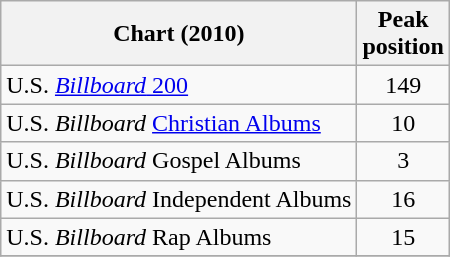<table class="wikitable sortable">
<tr>
<th align="left">Chart (2010)</th>
<th align="left">Peak<br>position</th>
</tr>
<tr>
<td align="left">U.S. <a href='#'><em>Billboard</em> 200</a></td>
<td style="text-align:center;">149</td>
</tr>
<tr>
<td align="left">U.S. <em>Billboard</em> <a href='#'>Christian Albums</a></td>
<td style="text-align:center;">10</td>
</tr>
<tr>
<td align="left">U.S. <em>Billboard</em> Gospel Albums</td>
<td style="text-align:center;">3</td>
</tr>
<tr>
<td align="left">U.S. <em>Billboard</em> Independent Albums</td>
<td style="text-align:center;">16</td>
</tr>
<tr>
<td align="left">U.S. <em>Billboard</em> Rap Albums</td>
<td style="text-align:center;">15</td>
</tr>
<tr>
</tr>
</table>
